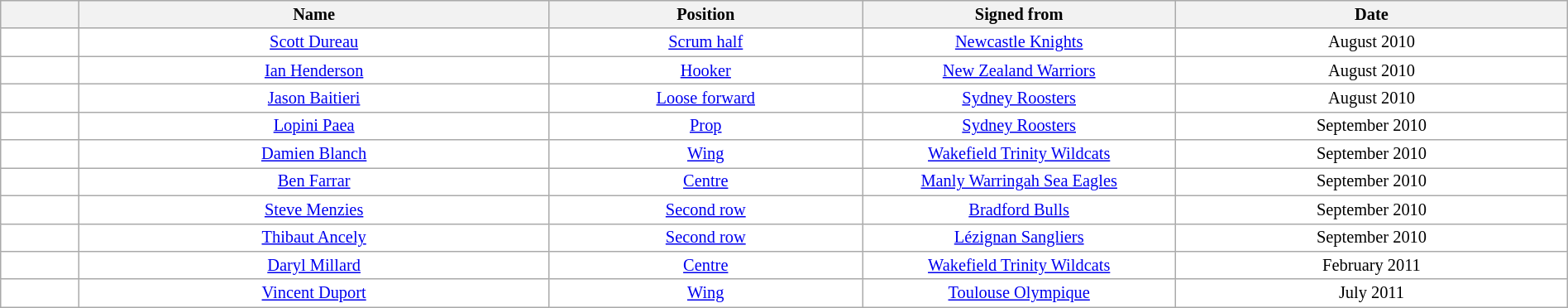<table class="wikitable sortable"  style="width:100%; font-size:85%;">
<tr style="background:#efefef;">
<th width=5%></th>
<th width=30%>Name</th>
<th !width=30%>Position</th>
<th width=20%>Signed from</th>
<th width=25%>Date</th>
</tr>
<tr style="background:#fff;">
<td align=center></td>
<td align=center><a href='#'>Scott Dureau</a></td>
<td align=center><a href='#'>Scrum half</a></td>
<td align=center><a href='#'>Newcastle Knights</a></td>
<td align=center>August 2010</td>
</tr>
<tr style="background:#fff;">
<td align=center></td>
<td align=center><a href='#'>Ian Henderson</a></td>
<td align=center><a href='#'>Hooker</a></td>
<td align=center><a href='#'>New Zealand Warriors</a></td>
<td align=center>August 2010</td>
</tr>
<tr style="background:#fff;">
<td align=center></td>
<td align=center><a href='#'>Jason Baitieri</a></td>
<td align=center><a href='#'>Loose forward</a></td>
<td align=center><a href='#'>Sydney Roosters</a></td>
<td align=center>August 2010</td>
</tr>
<tr style="background:#fff;">
<td align=center></td>
<td align=center><a href='#'>Lopini Paea</a></td>
<td align=center><a href='#'>Prop</a></td>
<td align=center><a href='#'>Sydney Roosters</a></td>
<td align=center>September 2010</td>
</tr>
<tr style="background:#fff;">
<td align=center></td>
<td align=center><a href='#'>Damien Blanch</a></td>
<td align=center><a href='#'>Wing</a></td>
<td align=center><a href='#'>Wakefield Trinity Wildcats</a></td>
<td align=center>September 2010</td>
</tr>
<tr style="background:#fff;">
<td align=center></td>
<td align=center><a href='#'>Ben Farrar</a></td>
<td align=center><a href='#'>Centre</a></td>
<td align=center><a href='#'>Manly Warringah Sea Eagles</a></td>
<td align=center>September 2010</td>
</tr>
<tr style="background:#fff;">
<td align=center></td>
<td align=center><a href='#'>Steve Menzies</a></td>
<td align=center><a href='#'>Second row</a></td>
<td align=center><a href='#'>Bradford Bulls</a></td>
<td align=center>September 2010</td>
</tr>
<tr style="background:#fff;">
<td align=center></td>
<td align=center><a href='#'>Thibaut Ancely</a></td>
<td align=center><a href='#'>Second row</a></td>
<td align=center><a href='#'>Lézignan Sangliers</a></td>
<td align=center>September 2010</td>
</tr>
<tr style="background:#fff;">
<td align=center></td>
<td align=center><a href='#'>Daryl Millard</a></td>
<td align=center><a href='#'>Centre</a></td>
<td align=center><a href='#'>Wakefield Trinity Wildcats</a></td>
<td align=center>February 2011</td>
</tr>
<tr style="background:#fff;">
<td align=center></td>
<td align=center><a href='#'>Vincent Duport</a></td>
<td align=center><a href='#'>Wing</a></td>
<td align=center><a href='#'>Toulouse Olympique</a></td>
<td align=center>July 2011</td>
</tr>
</table>
